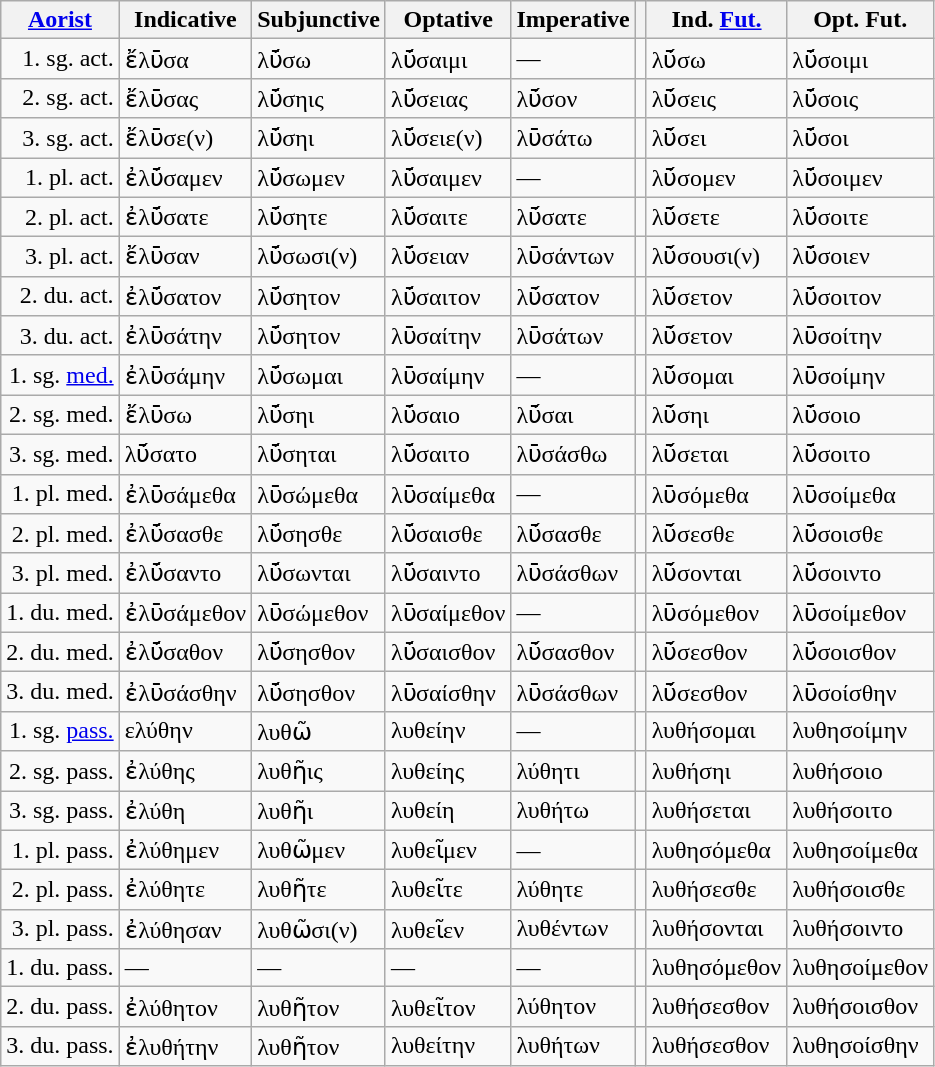<table class="wikitable">
<tr>
<th><a href='#'>Aorist</a></th>
<th>Indicative</th>
<th>Subjunctive</th>
<th>Optative</th>
<th>Imperative</th>
<th></th>
<th>Ind. <a href='#'>Fut.</a></th>
<th>Opt. Fut.</th>
</tr>
<tr>
<td style="text-align:right">1. sg. act.</td>
<td>ἔλῡσα</td>
<td>λῡ́σω</td>
<td>λῡ́σαιμι</td>
<td>—</td>
<td></td>
<td>λῡ́σω</td>
<td>λῡ́σοιμι</td>
</tr>
<tr>
<td style="text-align:right">2. sg. act.</td>
<td>ἔλῡσας</td>
<td>λῡ́σηις</td>
<td>λῡ́σειας</td>
<td>λῡ́σον</td>
<td></td>
<td>λῡ́σεις</td>
<td>λῡ́σοις</td>
</tr>
<tr>
<td style="text-align:right">3. sg. act.</td>
<td>ἔλῡσε(ν)</td>
<td>λῡ́σηι</td>
<td>λῡ́σειε(ν)</td>
<td>λῡσάτω</td>
<td></td>
<td>λῡ́σει</td>
<td>λῡ́σοι</td>
</tr>
<tr>
<td style="text-align:right">1. pl. act.</td>
<td>ἐλῡ́σαμεν</td>
<td>λῡ́σωμεν</td>
<td>λῡ́σαιμεν</td>
<td>—</td>
<td></td>
<td>λῡ́σομεν</td>
<td>λῡ́σοιμεν</td>
</tr>
<tr>
<td style="text-align:right">2. pl. act.</td>
<td>ἐλῡ́σατε</td>
<td>λῡ́σητε</td>
<td>λῡ́σαιτε</td>
<td>λῡ́σατε</td>
<td></td>
<td>λῡ́σετε</td>
<td>λῡ́σοιτε</td>
</tr>
<tr>
<td style="text-align:right">3. pl. act.</td>
<td>ἔλῡσαν</td>
<td>λῡ́σωσι(ν)</td>
<td>λῡ́σειαν</td>
<td>λῡσάντων</td>
<td></td>
<td>λῡ́σουσι(ν)</td>
<td>λῡ́σοιεν</td>
</tr>
<tr>
<td style="text-align:right">2. du. act.</td>
<td>ἐλῡ́σατον</td>
<td>λῡ́σητον</td>
<td>λῡ́σαιτον</td>
<td>λῡ́σατον</td>
<td></td>
<td>λῡ́σετον</td>
<td>λῡ́σοιτον</td>
</tr>
<tr>
<td style="text-align:right">3. du. act.</td>
<td>ἐλῡσάτην</td>
<td>λῡ́σητον</td>
<td>λῡσαίτην</td>
<td>λῡσάτων</td>
<td></td>
<td>λῡ́σετον</td>
<td>λῡσοίτην</td>
</tr>
<tr>
<td style="text-align:right">1. sg. <a href='#'>med.</a></td>
<td>ἐλῡσάμην</td>
<td>λῡ́σωμαι</td>
<td>λῡσαίμην</td>
<td>—</td>
<td></td>
<td>λῡ́σομαι</td>
<td>λῡσοίμην</td>
</tr>
<tr>
<td style="text-align:right">2. sg. med.</td>
<td>ἔλῡσω</td>
<td>λῡ́σηι</td>
<td>λῡ́σαιο</td>
<td>λῡ́σαι</td>
<td></td>
<td>λῡ́σηι</td>
<td>λῡ́σοιο</td>
</tr>
<tr>
<td style="text-align:right">3. sg. med.</td>
<td>λῡ́σατο</td>
<td>λῡ́σηται</td>
<td>λῡ́σαιτο</td>
<td>λῡσάσθω</td>
<td></td>
<td>λῡ́σεται</td>
<td>λῡ́σοιτο</td>
</tr>
<tr>
<td style="text-align:right">1. pl. med.</td>
<td>ἐλῡσάμεθα</td>
<td>λῡσώμεθα</td>
<td>λῡσαίμεθα</td>
<td>—</td>
<td></td>
<td>λῡσόμεθα</td>
<td>λῡσοίμεθα</td>
</tr>
<tr>
<td style="text-align:right">2. pl. med.</td>
<td>ἐλῡ́σασθε</td>
<td>λῡ́σησθε</td>
<td>λῡ́σαισθε</td>
<td>λῡ́σασθε</td>
<td></td>
<td>λῡ́σεσθε</td>
<td>λῡ́σοισθε</td>
</tr>
<tr>
<td style="text-align:right">3. pl. med.</td>
<td>ἐλῡ́σαντο</td>
<td>λῡ́σωνται</td>
<td>λῡ́σαιντο</td>
<td>λῡσάσθων</td>
<td></td>
<td>λῡ́σονται</td>
<td>λῡ́σοιντο</td>
</tr>
<tr>
<td style="text-align:right">1. du. med.</td>
<td>ἐλῡσάμεθον</td>
<td>λῡσώμεθον</td>
<td>λῡσαίμεθον</td>
<td>—</td>
<td></td>
<td>λῡσόμεθον</td>
<td>λῡσοίμεθον</td>
</tr>
<tr>
<td style="text-align:right">2. du. med.</td>
<td>ἐλῡ́σαθον</td>
<td>λῡ́σησθον</td>
<td>λῡ́σαισθον</td>
<td>λῡ́σασθον</td>
<td></td>
<td>λῡ́σεσθον</td>
<td>λῡ́σοισθον</td>
</tr>
<tr>
<td style="text-align:right">3. du. med.</td>
<td>ἐλῡσάσθην</td>
<td>λῡ́σησθον</td>
<td>λῡσαίσθην</td>
<td>λῡσάσθων</td>
<td></td>
<td>λῡ́σεσθον</td>
<td>λῡσοίσθην</td>
</tr>
<tr>
<td style="text-align:right">1. sg. <a href='#'>pass.</a></td>
<td>ελύθην</td>
<td>λυθῶ</td>
<td>λυθείην</td>
<td>—</td>
<td></td>
<td>λυθήσομαι</td>
<td>λυθησοίμην</td>
</tr>
<tr>
<td style="text-align:right">2. sg. pass.</td>
<td>ἐλύθης</td>
<td>λυθῆις</td>
<td>λυθείης</td>
<td>λύθητι</td>
<td></td>
<td>λυθήσηι</td>
<td>λυθήσοιο</td>
</tr>
<tr>
<td style="text-align:right">3. sg. pass.</td>
<td>ἐλύθη</td>
<td>λυθῆι</td>
<td>λυθείη</td>
<td>λυθήτω</td>
<td></td>
<td>λυθήσεται</td>
<td>λυθήσοιτο</td>
</tr>
<tr>
<td style="text-align:right">1. pl. pass.</td>
<td>ἐλύθημεν</td>
<td>λυθῶμεν</td>
<td>λυθεῖμεν</td>
<td>—</td>
<td></td>
<td>λυθησόμεθα</td>
<td>λυθησοίμεθα</td>
</tr>
<tr>
<td style="text-align:right">2. pl. pass.</td>
<td>ἐλύθητε</td>
<td>λυθῆτε</td>
<td>λυθεῖτε</td>
<td>λύθητε</td>
<td></td>
<td>λυθήσεσθε</td>
<td>λυθήσοισθε</td>
</tr>
<tr>
<td style="text-align:right">3. pl. pass.</td>
<td>ἐλύθησαν</td>
<td>λυθῶσι(ν)</td>
<td>λυθεῖεν</td>
<td>λυθέντων</td>
<td></td>
<td>λυθήσονται</td>
<td>λυθήσοιντο</td>
</tr>
<tr>
<td style="text-align:right">1. du. pass.</td>
<td>—</td>
<td>—</td>
<td>—</td>
<td>—</td>
<td></td>
<td>λυθησόμεθον</td>
<td>λυθησοίμεθον</td>
</tr>
<tr>
<td style="text-align:right">2. du. pass.</td>
<td>ἐλύθητον</td>
<td>λυθῆτον</td>
<td>λυθεῖτον</td>
<td>λύθητον</td>
<td></td>
<td>λυθήσεσθον</td>
<td>λυθήσοισθον</td>
</tr>
<tr>
<td style="text-align:right">3. du. pass.</td>
<td>ἐλυθήτην</td>
<td>λυθῆτον</td>
<td>λυθείτην</td>
<td>λυθήτων</td>
<td></td>
<td>λυθήσεσθον</td>
<td>λυθησοίσθην</td>
</tr>
</table>
